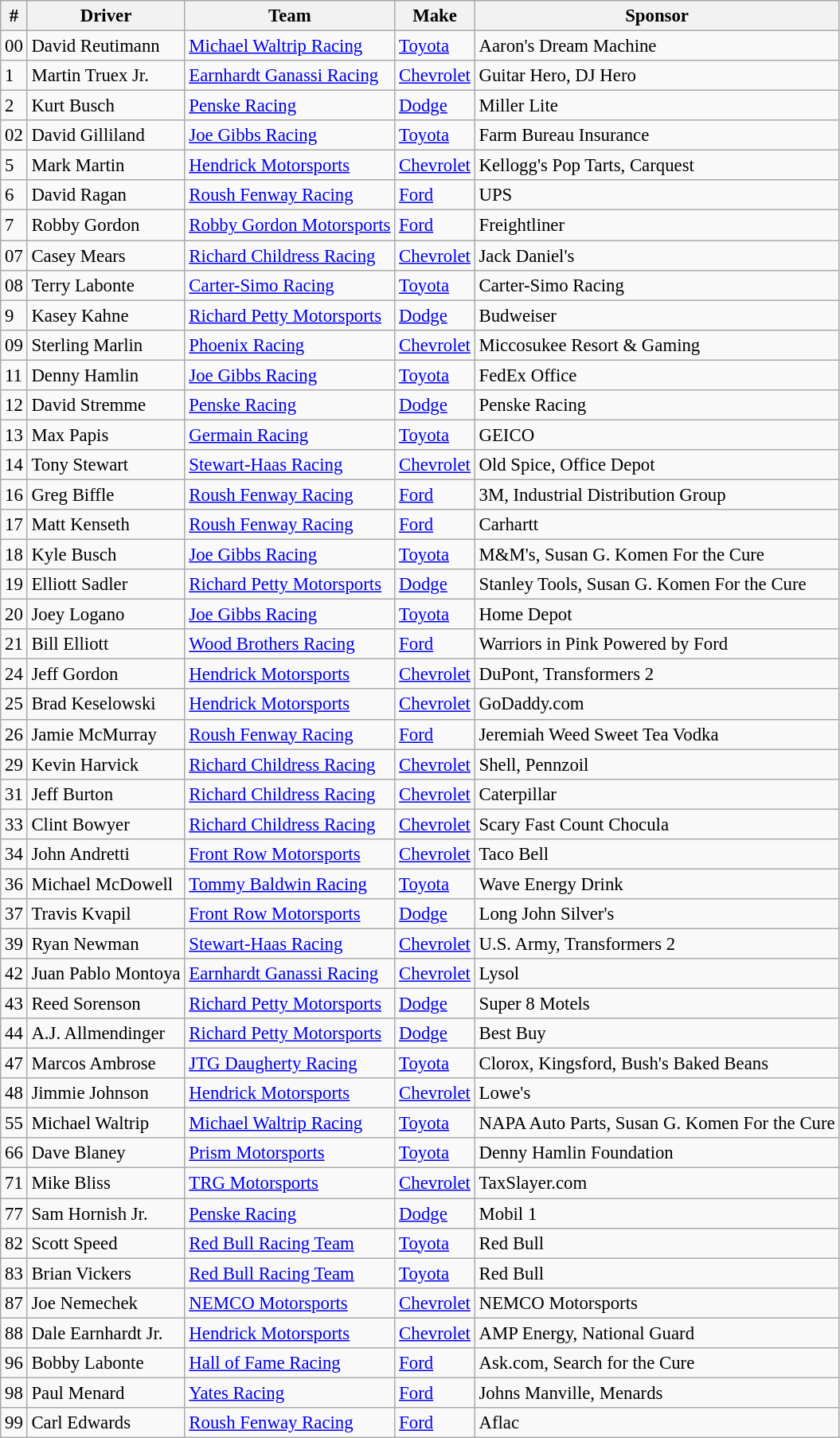<table class="wikitable sortable" style="font-size:95%">
<tr>
<th>#</th>
<th>Driver</th>
<th>Team</th>
<th>Make</th>
<th>Sponsor</th>
</tr>
<tr>
<td>00</td>
<td>David Reutimann</td>
<td><a href='#'>Michael Waltrip Racing</a></td>
<td><a href='#'>Toyota</a></td>
<td>Aaron's Dream Machine</td>
</tr>
<tr>
<td>1</td>
<td>Martin Truex Jr.</td>
<td><a href='#'>Earnhardt Ganassi Racing</a></td>
<td><a href='#'>Chevrolet</a></td>
<td>Guitar Hero, DJ Hero</td>
</tr>
<tr>
<td>2</td>
<td>Kurt Busch</td>
<td><a href='#'>Penske Racing</a></td>
<td><a href='#'>Dodge</a></td>
<td>Miller Lite</td>
</tr>
<tr>
<td>02</td>
<td>David Gilliland</td>
<td><a href='#'>Joe Gibbs Racing</a></td>
<td><a href='#'>Toyota</a></td>
<td>Farm Bureau Insurance</td>
</tr>
<tr>
<td>5</td>
<td>Mark Martin</td>
<td><a href='#'>Hendrick Motorsports</a></td>
<td><a href='#'>Chevrolet</a></td>
<td>Kellogg's Pop Tarts, Carquest</td>
</tr>
<tr>
<td>6</td>
<td>David Ragan</td>
<td><a href='#'>Roush Fenway Racing</a></td>
<td><a href='#'>Ford</a></td>
<td>UPS</td>
</tr>
<tr>
<td>7</td>
<td>Robby Gordon</td>
<td><a href='#'>Robby Gordon Motorsports</a></td>
<td><a href='#'>Ford</a></td>
<td>Freightliner</td>
</tr>
<tr>
<td>07</td>
<td>Casey Mears</td>
<td><a href='#'>Richard Childress Racing</a></td>
<td><a href='#'>Chevrolet</a></td>
<td>Jack Daniel's</td>
</tr>
<tr>
<td>08</td>
<td>Terry Labonte</td>
<td><a href='#'>Carter-Simo Racing</a></td>
<td><a href='#'>Toyota</a></td>
<td>Carter-Simo Racing</td>
</tr>
<tr>
<td>9</td>
<td>Kasey Kahne</td>
<td><a href='#'>Richard Petty Motorsports</a></td>
<td><a href='#'>Dodge</a></td>
<td>Budweiser</td>
</tr>
<tr>
<td>09</td>
<td>Sterling Marlin</td>
<td><a href='#'>Phoenix Racing</a></td>
<td><a href='#'>Chevrolet</a></td>
<td>Miccosukee Resort & Gaming</td>
</tr>
<tr>
<td>11</td>
<td>Denny Hamlin</td>
<td><a href='#'>Joe Gibbs Racing</a></td>
<td><a href='#'>Toyota</a></td>
<td>FedEx Office</td>
</tr>
<tr>
<td>12</td>
<td>David Stremme</td>
<td><a href='#'>Penske Racing</a></td>
<td><a href='#'>Dodge</a></td>
<td>Penske Racing</td>
</tr>
<tr>
<td>13</td>
<td>Max Papis</td>
<td><a href='#'>Germain Racing</a></td>
<td><a href='#'>Toyota</a></td>
<td>GEICO</td>
</tr>
<tr>
<td>14</td>
<td>Tony Stewart</td>
<td><a href='#'>Stewart-Haas Racing</a></td>
<td><a href='#'>Chevrolet</a></td>
<td>Old Spice, Office Depot</td>
</tr>
<tr>
<td>16</td>
<td>Greg Biffle</td>
<td><a href='#'>Roush Fenway Racing</a></td>
<td><a href='#'>Ford</a></td>
<td>3M, Industrial Distribution Group</td>
</tr>
<tr>
<td>17</td>
<td>Matt Kenseth</td>
<td><a href='#'>Roush Fenway Racing</a></td>
<td><a href='#'>Ford</a></td>
<td>Carhartt</td>
</tr>
<tr>
<td>18</td>
<td>Kyle Busch</td>
<td><a href='#'>Joe Gibbs Racing</a></td>
<td><a href='#'>Toyota</a></td>
<td>M&M's, Susan G. Komen For the Cure</td>
</tr>
<tr>
<td>19</td>
<td>Elliott Sadler</td>
<td><a href='#'>Richard Petty Motorsports</a></td>
<td><a href='#'>Dodge</a></td>
<td>Stanley Tools, Susan G. Komen For the Cure</td>
</tr>
<tr>
<td>20</td>
<td>Joey Logano</td>
<td><a href='#'>Joe Gibbs Racing</a></td>
<td><a href='#'>Toyota</a></td>
<td>Home Depot</td>
</tr>
<tr>
<td>21</td>
<td>Bill Elliott</td>
<td><a href='#'>Wood Brothers Racing</a></td>
<td><a href='#'>Ford</a></td>
<td>Warriors in Pink Powered by Ford</td>
</tr>
<tr>
<td>24</td>
<td>Jeff Gordon</td>
<td><a href='#'>Hendrick Motorsports</a></td>
<td><a href='#'>Chevrolet</a></td>
<td>DuPont, Transformers 2</td>
</tr>
<tr>
<td>25</td>
<td>Brad Keselowski</td>
<td><a href='#'>Hendrick Motorsports</a></td>
<td><a href='#'>Chevrolet</a></td>
<td>GoDaddy.com</td>
</tr>
<tr>
<td>26</td>
<td>Jamie McMurray</td>
<td><a href='#'>Roush Fenway Racing</a></td>
<td><a href='#'>Ford</a></td>
<td>Jeremiah Weed Sweet Tea Vodka</td>
</tr>
<tr>
<td>29</td>
<td>Kevin Harvick</td>
<td><a href='#'>Richard Childress Racing</a></td>
<td><a href='#'>Chevrolet</a></td>
<td>Shell, Pennzoil</td>
</tr>
<tr>
<td>31</td>
<td>Jeff Burton</td>
<td><a href='#'>Richard Childress Racing</a></td>
<td><a href='#'>Chevrolet</a></td>
<td>Caterpillar</td>
</tr>
<tr>
<td>33</td>
<td>Clint Bowyer</td>
<td><a href='#'>Richard Childress Racing</a></td>
<td><a href='#'>Chevrolet</a></td>
<td>Scary Fast Count Chocula</td>
</tr>
<tr>
<td>34</td>
<td>John Andretti</td>
<td><a href='#'>Front Row Motorsports</a></td>
<td><a href='#'>Chevrolet</a></td>
<td>Taco Bell</td>
</tr>
<tr>
<td>36</td>
<td>Michael McDowell</td>
<td><a href='#'>Tommy Baldwin Racing</a></td>
<td><a href='#'>Toyota</a></td>
<td>Wave Energy Drink</td>
</tr>
<tr>
<td>37</td>
<td>Travis Kvapil</td>
<td><a href='#'>Front Row Motorsports</a></td>
<td><a href='#'>Dodge</a></td>
<td>Long John Silver's</td>
</tr>
<tr>
<td>39</td>
<td>Ryan Newman</td>
<td><a href='#'>Stewart-Haas Racing</a></td>
<td><a href='#'>Chevrolet</a></td>
<td>U.S. Army, Transformers 2</td>
</tr>
<tr>
<td>42</td>
<td>Juan Pablo Montoya</td>
<td><a href='#'>Earnhardt Ganassi Racing</a></td>
<td><a href='#'>Chevrolet</a></td>
<td>Lysol</td>
</tr>
<tr>
<td>43</td>
<td>Reed Sorenson</td>
<td><a href='#'>Richard Petty Motorsports</a></td>
<td><a href='#'>Dodge</a></td>
<td>Super 8 Motels</td>
</tr>
<tr>
<td>44</td>
<td>A.J. Allmendinger</td>
<td><a href='#'>Richard Petty Motorsports</a></td>
<td><a href='#'>Dodge</a></td>
<td>Best Buy</td>
</tr>
<tr>
<td>47</td>
<td>Marcos Ambrose</td>
<td><a href='#'>JTG Daugherty Racing</a></td>
<td><a href='#'>Toyota</a></td>
<td>Clorox, Kingsford, Bush's Baked Beans</td>
</tr>
<tr>
<td>48</td>
<td>Jimmie Johnson</td>
<td><a href='#'>Hendrick Motorsports</a></td>
<td><a href='#'>Chevrolet</a></td>
<td>Lowe's</td>
</tr>
<tr>
<td>55</td>
<td>Michael Waltrip</td>
<td><a href='#'>Michael Waltrip Racing</a></td>
<td><a href='#'>Toyota</a></td>
<td>NAPA Auto Parts, Susan G. Komen For the Cure</td>
</tr>
<tr>
<td>66</td>
<td>Dave Blaney</td>
<td><a href='#'>Prism Motorsports</a></td>
<td><a href='#'>Toyota</a></td>
<td>Denny Hamlin Foundation</td>
</tr>
<tr>
<td>71</td>
<td>Mike Bliss</td>
<td><a href='#'>TRG Motorsports</a></td>
<td><a href='#'>Chevrolet</a></td>
<td>TaxSlayer.com</td>
</tr>
<tr>
<td>77</td>
<td>Sam Hornish Jr.</td>
<td><a href='#'>Penske Racing</a></td>
<td><a href='#'>Dodge</a></td>
<td>Mobil 1</td>
</tr>
<tr>
<td>82</td>
<td>Scott Speed</td>
<td><a href='#'>Red Bull Racing Team</a></td>
<td><a href='#'>Toyota</a></td>
<td>Red Bull</td>
</tr>
<tr>
<td>83</td>
<td>Brian Vickers</td>
<td><a href='#'>Red Bull Racing Team</a></td>
<td><a href='#'>Toyota</a></td>
<td>Red Bull</td>
</tr>
<tr>
<td>87</td>
<td>Joe Nemechek</td>
<td><a href='#'>NEMCO Motorsports</a></td>
<td><a href='#'>Chevrolet</a></td>
<td>NEMCO Motorsports</td>
</tr>
<tr>
<td>88</td>
<td>Dale Earnhardt Jr.</td>
<td><a href='#'>Hendrick Motorsports</a></td>
<td><a href='#'>Chevrolet</a></td>
<td>AMP Energy, National Guard</td>
</tr>
<tr>
<td>96</td>
<td>Bobby Labonte</td>
<td><a href='#'>Hall of Fame Racing</a></td>
<td><a href='#'>Ford</a></td>
<td>Ask.com, Search for the Cure</td>
</tr>
<tr>
<td>98</td>
<td>Paul Menard</td>
<td><a href='#'>Yates Racing</a></td>
<td><a href='#'>Ford</a></td>
<td>Johns Manville, Menards</td>
</tr>
<tr>
<td>99</td>
<td>Carl Edwards</td>
<td><a href='#'>Roush Fenway Racing</a></td>
<td><a href='#'>Ford</a></td>
<td>Aflac</td>
</tr>
</table>
